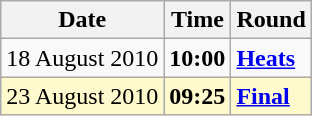<table class="wikitable">
<tr>
<th>Date</th>
<th>Time</th>
<th>Round</th>
</tr>
<tr>
<td>18 August 2010</td>
<td><strong>10:00</strong></td>
<td><strong><a href='#'>Heats</a></strong></td>
</tr>
<tr style=background:lemonchiffon>
<td>23 August 2010</td>
<td><strong>09:25</strong></td>
<td><strong><a href='#'>Final</a></strong></td>
</tr>
</table>
